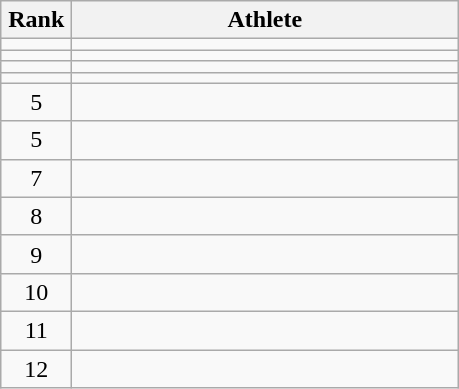<table class="wikitable" style="text-align: center;">
<tr>
<th width=40>Rank</th>
<th width=250>Athlete</th>
</tr>
<tr>
<td></td>
<td align="left"></td>
</tr>
<tr>
<td></td>
<td align="left"></td>
</tr>
<tr>
<td></td>
<td align="left"></td>
</tr>
<tr>
<td></td>
<td align="left"></td>
</tr>
<tr>
<td>5</td>
<td align="left"></td>
</tr>
<tr>
<td>5</td>
<td align="left"></td>
</tr>
<tr>
<td>7</td>
<td align="left"></td>
</tr>
<tr>
<td>8</td>
<td align="left"></td>
</tr>
<tr>
<td>9</td>
<td align="left"></td>
</tr>
<tr>
<td>10</td>
<td align="left"></td>
</tr>
<tr>
<td>11</td>
<td align="left"></td>
</tr>
<tr>
<td>12</td>
<td align="left"></td>
</tr>
</table>
